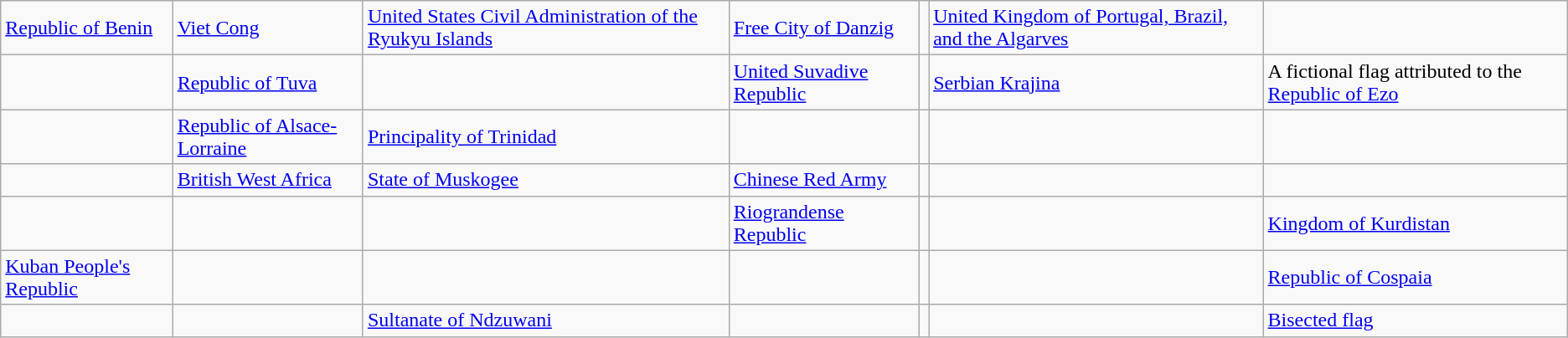<table class="wikitable">
<tr>
<td> <a href='#'>Republic of Benin</a></td>
<td> <a href='#'>Viet Cong</a></td>
<td> <a href='#'>United States Civil Administration of the Ryukyu Islands</a></td>
<td> <a href='#'>Free City of Danzig</a></td>
<td></td>
<td> <a href='#'>United Kingdom of Portugal, Brazil, and the Algarves</a></td>
<td></td>
</tr>
<tr>
<td></td>
<td> <a href='#'>Republic of Tuva</a></td>
<td></td>
<td> <a href='#'>United Suvadive Republic</a></td>
<td></td>
<td> <a href='#'>Serbian Krajina</a></td>
<td>A fictional flag attributed to the <a href='#'>Republic of Ezo</a></td>
</tr>
<tr>
<td></td>
<td> <a href='#'>Republic of Alsace-Lorraine</a></td>
<td> <a href='#'>Principality of Trinidad</a></td>
<td></td>
<td></td>
<td></td>
<td></td>
</tr>
<tr>
<td></td>
<td> <a href='#'>British West Africa</a></td>
<td> <a href='#'>State of Muskogee</a></td>
<td> <a href='#'>Chinese Red Army</a></td>
<td></td>
<td></td>
<td></td>
</tr>
<tr>
<td></td>
<td></td>
<td></td>
<td> <a href='#'>Riograndense Republic</a></td>
<td></td>
<td></td>
<td> <a href='#'>Kingdom of Kurdistan</a></td>
</tr>
<tr>
<td> <a href='#'>Kuban People's Republic</a></td>
<td></td>
<td></td>
<td></td>
<td></td>
<td></td>
<td> <a href='#'>Republic of Cospaia</a></td>
</tr>
<tr>
<td></td>
<td></td>
<td> <a href='#'>Sultanate of Ndzuwani</a></td>
<td></td>
<td></td>
<td></td>
<td> <a href='#'>Bisected flag</a></td>
</tr>
</table>
